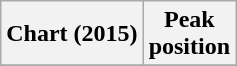<table class="wikitable sortable plainrowheaders">
<tr>
<th>Chart (2015)</th>
<th>Peak<br>position</th>
</tr>
<tr>
</tr>
</table>
